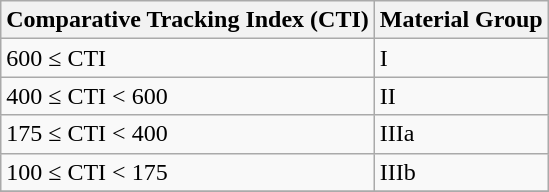<table class="wikitable">
<tr>
<th>Comparative Tracking Index (CTI)</th>
<th>Material Group</th>
</tr>
<tr>
<td>600 ≤ CTI</td>
<td>I</td>
</tr>
<tr>
<td>400 ≤ CTI < 600</td>
<td>II</td>
</tr>
<tr>
<td>175 ≤ CTI < 400</td>
<td>IIIa</td>
</tr>
<tr>
<td>100 ≤ CTI < 175</td>
<td>IIIb</td>
</tr>
<tr>
</tr>
</table>
